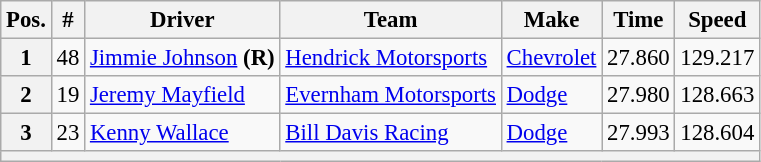<table class="wikitable" style="font-size:95%">
<tr>
<th>Pos.</th>
<th>#</th>
<th>Driver</th>
<th>Team</th>
<th>Make</th>
<th>Time</th>
<th>Speed</th>
</tr>
<tr>
<th>1</th>
<td>48</td>
<td><a href='#'>Jimmie Johnson</a> <strong>(R)</strong></td>
<td><a href='#'>Hendrick Motorsports</a></td>
<td><a href='#'>Chevrolet</a></td>
<td>27.860</td>
<td>129.217</td>
</tr>
<tr>
<th>2</th>
<td>19</td>
<td><a href='#'>Jeremy Mayfield</a></td>
<td><a href='#'>Evernham Motorsports</a></td>
<td><a href='#'>Dodge</a></td>
<td>27.980</td>
<td>128.663</td>
</tr>
<tr>
<th>3</th>
<td>23</td>
<td><a href='#'>Kenny Wallace</a></td>
<td><a href='#'>Bill Davis Racing</a></td>
<td><a href='#'>Dodge</a></td>
<td>27.993</td>
<td>128.604</td>
</tr>
<tr>
<th colspan="7"></th>
</tr>
</table>
